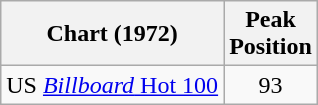<table class="wikitable sortable">
<tr>
<th>Chart (1972)</th>
<th>Peak<br>Position</th>
</tr>
<tr>
<td>US <a href='#'><em>Billboard</em> Hot 100</a></td>
<td style="text-align:center;">93</td>
</tr>
</table>
